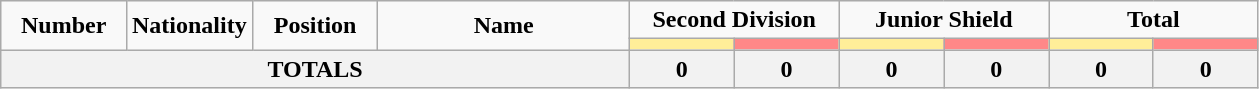<table class="wikitable" style="text-align:center;">
<tr style="text-align:center;">
<td rowspan=2  style="width:10%; "><strong>Number</strong></td>
<td rowspan=2  style="width:10%; "><strong>Nationality</strong></td>
<td rowspan=2  style="width:10%; "><strong>Position</strong></td>
<td rowspan=2  style="width:20%; "><strong>Name</strong></td>
<td colspan=2><strong>Second Division</strong></td>
<td colspan=2><strong>Junior Shield</strong></td>
<td colspan=2><strong>Total</strong></td>
</tr>
<tr>
<th style="width:60px; background:#fe9;"></th>
<th style="width:60px; background:#ff8888;"></th>
<th style="width:60px; background:#fe9;"></th>
<th style="width:60px; background:#ff8888;"></th>
<th style="width:60px; background:#fe9;"></th>
<th style="width:60px; background:#ff8888;"></th>
</tr>
<tr>
<th colspan=4>TOTALS</th>
<th>0</th>
<th>0</th>
<th>0</th>
<th>0</th>
<th>0</th>
<th>0</th>
</tr>
</table>
